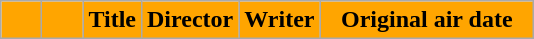<table class=wikitable style="background:#FFFFFF">
<tr>
<th style="background:#FFA500; width:20px"></th>
<th style="background:#FFA500; width:20px"></th>
<th style="background:#FFA500">Title</th>
<th style="background:#FFA500">Director</th>
<th style="background:#FFA500">Writer</th>
<th style="background:#FFA500; width:135px">Original air date<br>
























</th>
</tr>
</table>
